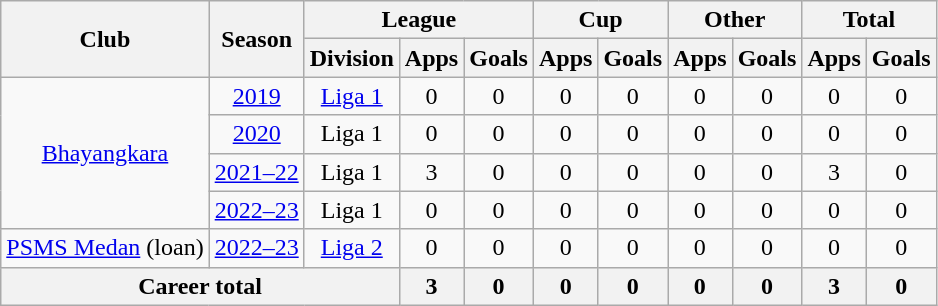<table class="wikitable" style="text-align: center">
<tr>
<th rowspan="2">Club</th>
<th rowspan="2">Season</th>
<th colspan="3">League</th>
<th colspan="2">Cup</th>
<th colspan="2">Other</th>
<th colspan="2">Total</th>
</tr>
<tr>
<th>Division</th>
<th>Apps</th>
<th>Goals</th>
<th>Apps</th>
<th>Goals</th>
<th>Apps</th>
<th>Goals</th>
<th>Apps</th>
<th>Goals</th>
</tr>
<tr>
<td rowspan="4"><a href='#'>Bhayangkara</a></td>
<td><a href='#'>2019</a></td>
<td rowspan="1" valign="center"><a href='#'>Liga 1</a></td>
<td>0</td>
<td>0</td>
<td>0</td>
<td>0</td>
<td>0</td>
<td>0</td>
<td>0</td>
<td>0</td>
</tr>
<tr>
<td><a href='#'>2020</a></td>
<td rowspan="1" valign="center">Liga 1</td>
<td>0</td>
<td>0</td>
<td>0</td>
<td>0</td>
<td>0</td>
<td>0</td>
<td>0</td>
<td>0</td>
</tr>
<tr>
<td><a href='#'>2021–22</a></td>
<td rowspan="1" valign="center">Liga 1</td>
<td>3</td>
<td>0</td>
<td>0</td>
<td>0</td>
<td>0</td>
<td>0</td>
<td>3</td>
<td>0</td>
</tr>
<tr>
<td><a href='#'>2022–23</a></td>
<td rowspan="1" valign="center">Liga 1</td>
<td>0</td>
<td>0</td>
<td>0</td>
<td>0</td>
<td>0</td>
<td>0</td>
<td>0</td>
<td>0</td>
</tr>
<tr>
<td rowspan="1"><a href='#'>PSMS Medan</a> (loan)</td>
<td><a href='#'>2022–23</a></td>
<td rowspan="1"><a href='#'>Liga 2</a></td>
<td>0</td>
<td>0</td>
<td>0</td>
<td>0</td>
<td>0</td>
<td>0</td>
<td>0</td>
<td>0</td>
</tr>
<tr>
<th colspan=3>Career total</th>
<th>3</th>
<th>0</th>
<th>0</th>
<th>0</th>
<th>0</th>
<th>0</th>
<th>3</th>
<th>0</th>
</tr>
</table>
